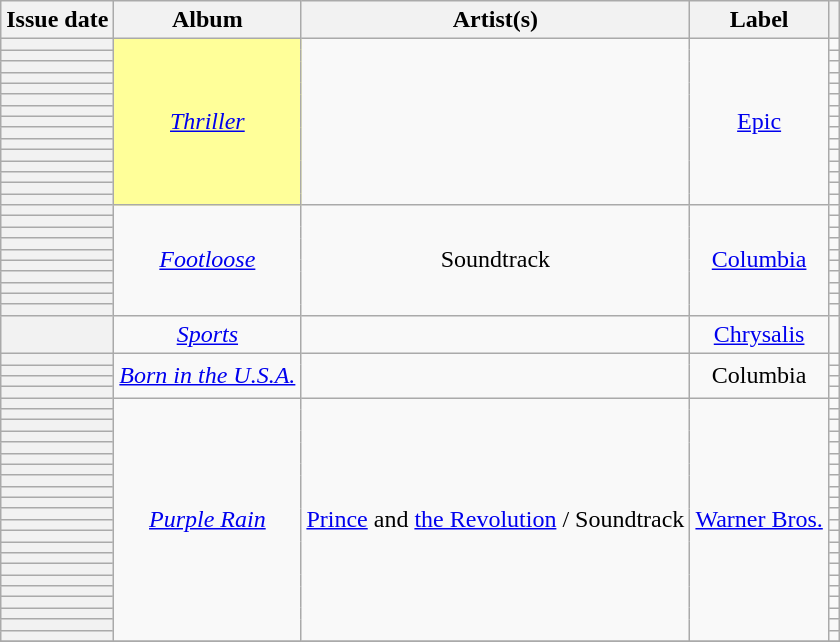<table class="wikitable sortable plainrowheaders" style="text-align: center">
<tr>
<th scope=col>Issue date</th>
<th scope=col>Album</th>
<th scope=col>Artist(s)</th>
<th scope=col>Label</th>
<th scope=col class="unsortable"></th>
</tr>
<tr>
<th scope="row"></th>
<td bgcolor=#FFFF99 style="text-align: center;" rowspan=15><em><a href='#'>Thriller</a></em> </td>
<td style="text-align: center;" rowspan=15></td>
<td style="text-align: center;" rowspan=15><a href='#'>Epic</a></td>
<td></td>
</tr>
<tr>
<th scope="row"></th>
<td></td>
</tr>
<tr>
<th scope="row"></th>
<td></td>
</tr>
<tr>
<th scope="row"></th>
<td></td>
</tr>
<tr>
<th scope="row"></th>
<td></td>
</tr>
<tr>
<th scope="row"></th>
<td></td>
</tr>
<tr>
<th scope="row"></th>
<td></td>
</tr>
<tr>
<th scope="row"></th>
<td></td>
</tr>
<tr>
<th scope="row"></th>
<td></td>
</tr>
<tr>
<th scope="row"></th>
<td></td>
</tr>
<tr>
<th scope="row"></th>
<td></td>
</tr>
<tr>
<th scope="row"></th>
<td></td>
</tr>
<tr>
<th scope="row"></th>
<td></td>
</tr>
<tr>
<th scope="row"></th>
<td></td>
</tr>
<tr>
<th scope="row"></th>
<td></td>
</tr>
<tr>
<th scope="row"></th>
<td style="text-align: center;" rowspan=10><em><a href='#'>Footloose</a></em></td>
<td style="text-align: center;" rowspan=10>Soundtrack</td>
<td style="text-align: center;" rowspan=10><a href='#'>Columbia</a></td>
<td></td>
</tr>
<tr>
<th scope="row"></th>
<td></td>
</tr>
<tr>
<th scope="row"></th>
<td></td>
</tr>
<tr>
<th scope="row"></th>
<td></td>
</tr>
<tr>
<th scope="row"></th>
<td></td>
</tr>
<tr>
<th scope="row"></th>
<td></td>
</tr>
<tr>
<th scope="row"></th>
<td></td>
</tr>
<tr>
<th scope="row"></th>
<td></td>
</tr>
<tr>
<th scope="row"></th>
<td></td>
</tr>
<tr>
<th scope="row"></th>
<td></td>
</tr>
<tr>
<th scope="row"></th>
<td style="text-align: center;"><em><a href='#'>Sports</a></em></td>
<td style="text-align: center;"></td>
<td style="text-align: center;"><a href='#'>Chrysalis</a></td>
<td></td>
</tr>
<tr>
<th scope="row"></th>
<td style="text-align: center;" rowspan=4><em><a href='#'>Born in the U.S.A.</a></em></td>
<td style="text-align: center;" rowspan=4></td>
<td style="text-align: center;" rowspan=4>Columbia</td>
<td></td>
</tr>
<tr>
<th scope="row"></th>
<td></td>
</tr>
<tr>
<th scope="row"></th>
<td></td>
</tr>
<tr>
<th scope="row"></th>
<td></td>
</tr>
<tr>
<th scope="row"></th>
<td style="text-align: center;" rowspan=22><em><a href='#'>Purple Rain</a></em></td>
<td style="text-align: center;" rowspan=22><a href='#'>Prince</a> and <a href='#'>the Revolution</a> / Soundtrack</td>
<td style="text-align: center;" rowspan=22><a href='#'>Warner Bros.</a></td>
<td></td>
</tr>
<tr>
<th scope="row"></th>
<td></td>
</tr>
<tr>
<th scope="row"></th>
<td></td>
</tr>
<tr>
<th scope="row"></th>
<td></td>
</tr>
<tr>
<th scope="row"></th>
<td></td>
</tr>
<tr>
<th scope="row"></th>
<td></td>
</tr>
<tr>
<th scope="row"></th>
<td></td>
</tr>
<tr>
<th scope="row"></th>
<td></td>
</tr>
<tr>
<th scope="row"></th>
<td></td>
</tr>
<tr>
<th scope="row"></th>
<td></td>
</tr>
<tr>
<th scope="row"></th>
<td></td>
</tr>
<tr>
<th scope="row"></th>
<td></td>
</tr>
<tr>
<th scope="row"></th>
<td></td>
</tr>
<tr>
<th scope="row"></th>
<td></td>
</tr>
<tr>
<th scope="row"></th>
<td></td>
</tr>
<tr>
<th scope="row"></th>
<td></td>
</tr>
<tr>
<th scope="row"></th>
<td></td>
</tr>
<tr>
<th scope="row"></th>
<td></td>
</tr>
<tr>
<th scope="row"></th>
<td></td>
</tr>
<tr>
<th scope="row"></th>
<td></td>
</tr>
<tr>
<th scope="row"></th>
<td></td>
</tr>
<tr>
<th scope="row"></th>
<td></td>
</tr>
<tr>
</tr>
</table>
